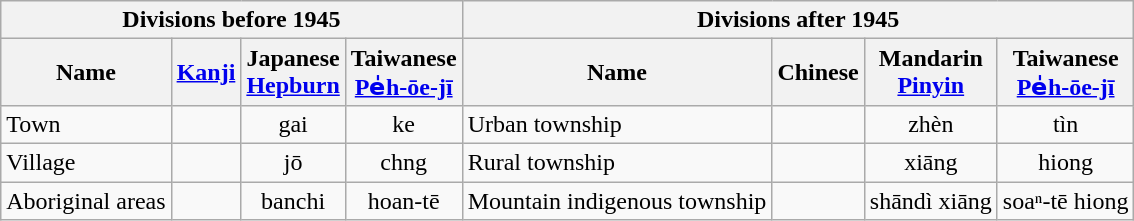<table class=wikitable>
<tr>
<th colspan=4>Divisions before 1945</th>
<th colspan=4>Divisions after 1945</th>
</tr>
<tr>
<th>Name</th>
<th><a href='#'>Kanji</a></th>
<th>Japanese<br><a href='#'>Hepburn</a></th>
<th>Taiwanese<br><a href='#'>Pe̍h-ōe-jī</a></th>
<th>Name</th>
<th>Chinese</th>
<th>Mandarin<br><a href='#'>Pinyin</a></th>
<th>Taiwanese<br><a href='#'>Pe̍h-ōe-jī</a></th>
</tr>
<tr>
<td>Town</td>
<td align=center><span></span></td>
<td align=center>gai</td>
<td align=center>ke</td>
<td>Urban township</td>
<td align=center><span></span></td>
<td align=center>zhèn</td>
<td align=center>tìn</td>
</tr>
<tr>
<td>Village</td>
<td align=center><span></span></td>
<td align=center>jō</td>
<td align=center>chng</td>
<td>Rural township</td>
<td align=center><span></span></td>
<td align=center>xiāng</td>
<td align=center>hiong</td>
</tr>
<tr>
<td>Aboriginal areas</td>
<td align=center><span></span></td>
<td align=center>banchi</td>
<td align=center>hoan-tē</td>
<td>Mountain indigenous township</td>
<td align=center><span></span></td>
<td align=center>shāndì xiāng</td>
<td align=center>soaⁿ-tē hiong</td>
</tr>
</table>
